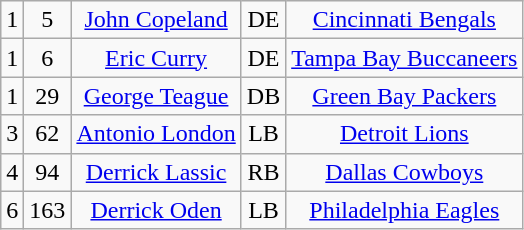<table class="wikitable" style="text-align:center">
<tr>
<td>1</td>
<td>5</td>
<td><a href='#'>John Copeland</a></td>
<td>DE</td>
<td><a href='#'>Cincinnati Bengals</a></td>
</tr>
<tr>
<td>1</td>
<td>6</td>
<td><a href='#'>Eric Curry</a></td>
<td>DE</td>
<td><a href='#'>Tampa Bay Buccaneers</a></td>
</tr>
<tr>
<td>1</td>
<td>29</td>
<td><a href='#'>George Teague</a></td>
<td>DB</td>
<td><a href='#'>Green Bay Packers</a></td>
</tr>
<tr>
<td>3</td>
<td>62</td>
<td><a href='#'>Antonio London</a></td>
<td>LB</td>
<td><a href='#'>Detroit Lions</a></td>
</tr>
<tr>
<td>4</td>
<td>94</td>
<td><a href='#'>Derrick Lassic</a></td>
<td>RB</td>
<td><a href='#'>Dallas Cowboys</a></td>
</tr>
<tr>
<td>6</td>
<td>163</td>
<td><a href='#'>Derrick Oden</a></td>
<td>LB</td>
<td><a href='#'>Philadelphia Eagles</a></td>
</tr>
</table>
